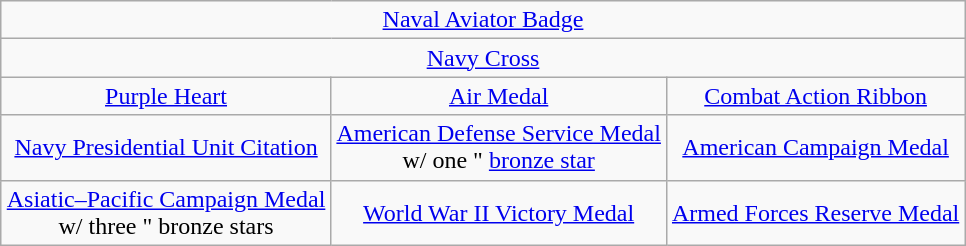<table class="wikitable" style="margin:1em auto; text-align:center;">
<tr>
<td colspan="3"><a href='#'>Naval Aviator Badge</a></td>
</tr>
<tr>
<td colspan="3"><a href='#'>Navy Cross</a></td>
</tr>
<tr>
<td><a href='#'>Purple Heart</a></td>
<td><a href='#'>Air Medal</a></td>
<td><a href='#'>Combat Action Ribbon</a></td>
</tr>
<tr>
<td><a href='#'>Navy Presidential Unit Citation</a></td>
<td><a href='#'>American Defense Service Medal</a><br>w/ one " <a href='#'>bronze star</a></td>
<td><a href='#'>American Campaign Medal</a></td>
</tr>
<tr>
<td><a href='#'>Asiatic–Pacific Campaign Medal</a><br>w/ three " bronze stars</td>
<td><a href='#'>World War II Victory Medal</a></td>
<td><a href='#'>Armed Forces Reserve Medal</a></td>
</tr>
</table>
